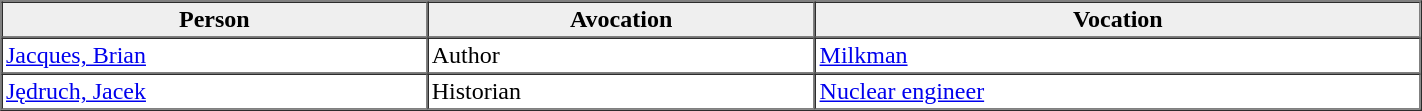<table border=1 cellpadding=2 cellspacing=0 width=75%>
<tr style="background:#efefef">
<th width=30%>Person</th>
<th>Avocation</th>
<th>Vocation</th>
</tr>
<tr>
<td><a href='#'>Jacques, Brian</a></td>
<td>Author</td>
<td><a href='#'>Milkman</a></td>
</tr>
<tr>
<td><a href='#'>Jędruch, Jacek</a></td>
<td>Historian</td>
<td><a href='#'>Nuclear engineer</a></td>
</tr>
</table>
